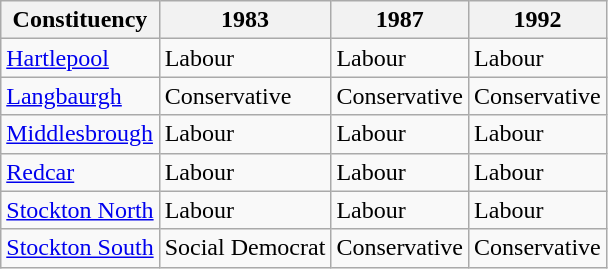<table class="wikitable">
<tr>
<th>Constituency</th>
<th>1983</th>
<th>1987</th>
<th>1992</th>
</tr>
<tr>
<td><a href='#'>Hartlepool</a></td>
<td bgcolor=>Labour</td>
<td bgcolor=>Labour</td>
<td bgcolor=>Labour</td>
</tr>
<tr>
<td><a href='#'>Langbaurgh</a></td>
<td bgcolor=>Conservative</td>
<td bgcolor=>Conservative</td>
<td bgcolor=>Conservative</td>
</tr>
<tr>
<td><a href='#'>Middlesbrough</a></td>
<td bgcolor=>Labour</td>
<td bgcolor=>Labour</td>
<td bgcolor=>Labour</td>
</tr>
<tr>
<td><a href='#'>Redcar</a></td>
<td bgcolor=>Labour</td>
<td bgcolor=>Labour</td>
<td bgcolor=>Labour</td>
</tr>
<tr>
<td><a href='#'>Stockton North</a></td>
<td bgcolor=>Labour</td>
<td bgcolor=>Labour</td>
<td bgcolor=>Labour</td>
</tr>
<tr>
<td><a href='#'>Stockton South</a></td>
<td bgcolor=>Social Democrat</td>
<td bgcolor=>Conservative</td>
<td bgcolor=>Conservative</td>
</tr>
</table>
